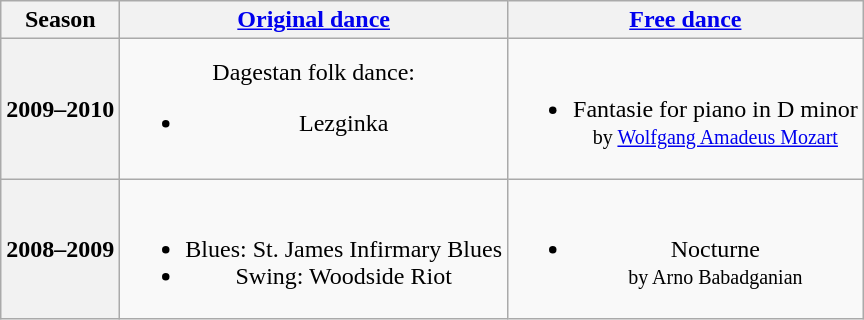<table class=wikitable style=text-align:center>
<tr>
<th>Season</th>
<th><a href='#'>Original dance</a></th>
<th><a href='#'>Free dance</a></th>
</tr>
<tr>
<th>2009–2010 <br> </th>
<td>Dagestan folk dance:<br><ul><li>Lezginka</li></ul></td>
<td><br><ul><li>Fantasie for piano in D minor <br><small> by <a href='#'>Wolfgang Amadeus Mozart</a> </small></li></ul></td>
</tr>
<tr>
<th>2008–2009 <br> </th>
<td><br><ul><li>Blues: St. James Infirmary Blues</li><li>Swing: Woodside Riot</li></ul></td>
<td><br><ul><li>Nocturne <br><small> by Arno Babadganian </small></li></ul></td>
</tr>
</table>
